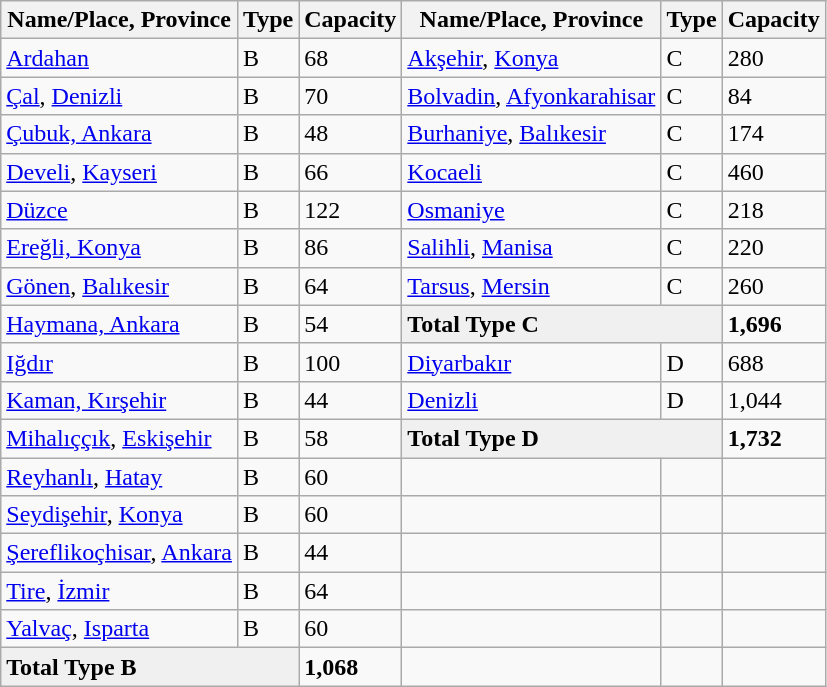<table class="wikitable">
<tr>
<th>Name/Place, Province</th>
<th>Type</th>
<th>Capacity</th>
<th>Name/Place, Province</th>
<th>Type</th>
<th>Capacity</th>
</tr>
<tr>
<td><a href='#'>Ardahan</a></td>
<td>B</td>
<td>68</td>
<td><a href='#'>Akşehir</a>, <a href='#'>Konya</a></td>
<td>C</td>
<td>280</td>
</tr>
<tr>
<td><a href='#'>Çal</a>, <a href='#'>Denizli</a></td>
<td>B</td>
<td>70</td>
<td><a href='#'>Bolvadin</a>, <a href='#'>Afyonkarahisar</a></td>
<td>C</td>
<td>84</td>
</tr>
<tr>
<td><a href='#'>Çubuk, Ankara</a></td>
<td>B</td>
<td>48</td>
<td><a href='#'>Burhaniye</a>, <a href='#'>Balıkesir</a></td>
<td>C</td>
<td>174</td>
</tr>
<tr>
<td><a href='#'>Develi</a>, <a href='#'>Kayseri</a></td>
<td>B</td>
<td>66</td>
<td><a href='#'>Kocaeli</a></td>
<td>C</td>
<td>460</td>
</tr>
<tr>
<td><a href='#'>Düzce</a></td>
<td>B</td>
<td>122</td>
<td><a href='#'>Osmaniye</a></td>
<td>C</td>
<td>218</td>
</tr>
<tr>
<td><a href='#'>Ereğli, Konya</a></td>
<td>B</td>
<td>86</td>
<td><a href='#'>Salihli</a>, <a href='#'>Manisa</a></td>
<td>C</td>
<td>220</td>
</tr>
<tr>
<td><a href='#'>Gönen</a>, <a href='#'>Balıkesir</a></td>
<td>B</td>
<td>64</td>
<td><a href='#'>Tarsus</a>, <a href='#'>Mersin</a></td>
<td>C</td>
<td>260</td>
</tr>
<tr>
<td><a href='#'>Haymana, Ankara</a></td>
<td>B</td>
<td>54</td>
<td colspan=2 style="background:#f0f0f0;"><strong>Total Type C</strong></td>
<td><strong>1,696</strong></td>
</tr>
<tr>
<td><a href='#'>Iğdır</a></td>
<td>B</td>
<td>100</td>
<td><a href='#'>Diyarbakır</a></td>
<td>D</td>
<td>688</td>
</tr>
<tr>
<td><a href='#'>Kaman, Kırşehir</a></td>
<td>B</td>
<td>44</td>
<td><a href='#'>Denizli</a></td>
<td>D</td>
<td>1,044</td>
</tr>
<tr>
<td><a href='#'>Mihalıççık</a>, <a href='#'>Eskişehir</a></td>
<td>B</td>
<td>58</td>
<td colspan=2 style="background:#f0f0f0;"><strong>Total Type D</strong></td>
<td><strong>1,732</strong></td>
</tr>
<tr>
<td><a href='#'>Reyhanlı</a>, <a href='#'>Hatay</a></td>
<td>B</td>
<td>60</td>
<td></td>
<td></td>
<td></td>
</tr>
<tr>
<td><a href='#'>Seydişehir</a>, <a href='#'>Konya</a></td>
<td>B</td>
<td>60</td>
<td></td>
<td></td>
<td></td>
</tr>
<tr>
<td><a href='#'>Şereflikoçhisar</a>, <a href='#'>Ankara</a></td>
<td>B</td>
<td>44</td>
<td></td>
<td></td>
<td></td>
</tr>
<tr>
<td><a href='#'>Tire</a>, <a href='#'>İzmir</a></td>
<td>B</td>
<td>64</td>
<td></td>
<td></td>
<td></td>
</tr>
<tr>
<td><a href='#'>Yalvaç</a>, <a href='#'>Isparta</a></td>
<td>B</td>
<td>60</td>
<td></td>
<td></td>
<td></td>
</tr>
<tr>
<td colspan=2 style="background:#f0f0f0;"><strong>Total Type B</strong></td>
<td><strong>1,068</strong></td>
<td></td>
<td></td>
</tr>
</table>
